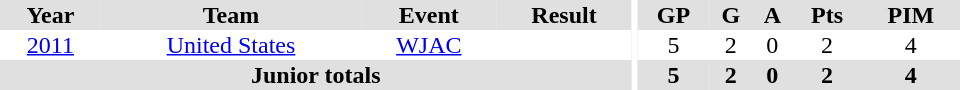<table border="0" cellpadding="1" cellspacing="0" ID="Table3" style="text-align:center; width:40em">
<tr ALIGN="center" bgcolor="#e0e0e0">
<th>Year</th>
<th>Team</th>
<th>Event</th>
<th>Result</th>
<th rowspan="99" bgcolor="#ffffff"></th>
<th>GP</th>
<th>G</th>
<th>A</th>
<th>Pts</th>
<th>PIM</th>
</tr>
<tr>
<td><a href='#'>2011</a></td>
<td><a href='#'>United States</a></td>
<td><a href='#'>WJAC</a></td>
<td></td>
<td>5</td>
<td>2</td>
<td>0</td>
<td>2</td>
<td>4</td>
</tr>
<tr ALIGN="center" bgcolor="#e0e0e0">
<th colspan=4>Junior totals</th>
<th>5</th>
<th>2</th>
<th>0</th>
<th>2</th>
<th>4</th>
</tr>
</table>
